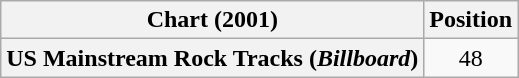<table class="wikitable plainrowheaders" style="text-align:center">
<tr>
<th>Chart (2001)</th>
<th>Position</th>
</tr>
<tr>
<th scope="row">US Mainstream Rock Tracks (<em>Billboard</em>)</th>
<td>48</td>
</tr>
</table>
